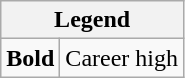<table class="wikitable mw-collapsible mw-collapsed">
<tr>
<th colspan="2">Legend</th>
</tr>
<tr>
<td><strong>Bold</strong></td>
<td>Career high</td>
</tr>
</table>
